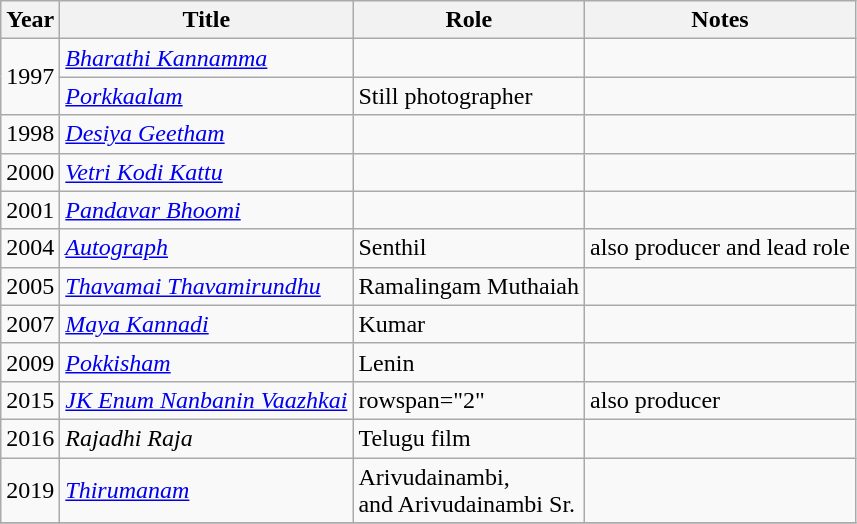<table class="wikitable sortable">
<tr>
<th>Year</th>
<th>Title</th>
<th>Role</th>
<th>Notes</th>
</tr>
<tr>
<td rowspan="2">1997</td>
<td><em><a href='#'>Bharathi Kannamma</a></em></td>
<td></td>
<td></td>
</tr>
<tr>
<td><em><a href='#'>Porkkaalam</a></em></td>
<td>Still photographer</td>
<td></td>
</tr>
<tr>
<td>1998</td>
<td><em><a href='#'>Desiya Geetham</a></em></td>
<td></td>
<td></td>
</tr>
<tr>
<td>2000</td>
<td><em><a href='#'>Vetri Kodi Kattu</a></em></td>
<td></td>
<td></td>
</tr>
<tr>
<td>2001</td>
<td><em><a href='#'>Pandavar Bhoomi</a></em></td>
<td></td>
<td></td>
</tr>
<tr>
<td>2004</td>
<td><em><a href='#'>Autograph</a></em></td>
<td>Senthil</td>
<td>also producer and lead role</td>
</tr>
<tr>
<td>2005</td>
<td><em><a href='#'>Thavamai Thavamirundhu</a></em></td>
<td>Ramalingam Muthaiah</td>
<td></td>
</tr>
<tr>
<td>2007</td>
<td><em><a href='#'>Maya Kannadi</a></em></td>
<td>Kumar</td>
<td></td>
</tr>
<tr>
<td>2009</td>
<td><em><a href='#'>Pokkisham</a></em></td>
<td>Lenin</td>
<td></td>
</tr>
<tr>
<td>2015</td>
<td><em><a href='#'>JK Enum Nanbanin Vaazhkai</a></em></td>
<td>rowspan="2" </td>
<td>also producer</td>
</tr>
<tr>
<td>2016</td>
<td><em>Rajadhi Raja</em></td>
<td>Telugu film</td>
</tr>
<tr>
<td>2019</td>
<td><em><a href='#'>Thirumanam</a></em></td>
<td>Arivudainambi,<br> and Arivudainambi Sr.</td>
<td></td>
</tr>
<tr>
</tr>
</table>
